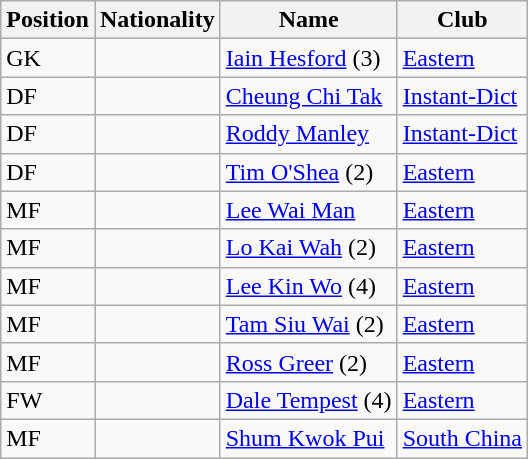<table class="wikitable">
<tr>
<th>Position</th>
<th>Nationality</th>
<th>Name</th>
<th>Club</th>
</tr>
<tr>
<td>GK</td>
<td></td>
<td><a href='#'>Iain Hesford</a> (3)</td>
<td><a href='#'>Eastern</a></td>
</tr>
<tr>
<td>DF</td>
<td></td>
<td><a href='#'>Cheung Chi Tak</a></td>
<td><a href='#'>Instant-Dict</a></td>
</tr>
<tr>
<td>DF</td>
<td></td>
<td><a href='#'>Roddy Manley</a></td>
<td><a href='#'>Instant-Dict</a></td>
</tr>
<tr>
<td>DF</td>
<td></td>
<td><a href='#'>Tim O'Shea</a> (2)</td>
<td><a href='#'>Eastern</a></td>
</tr>
<tr>
<td>MF</td>
<td></td>
<td><a href='#'>Lee Wai Man</a></td>
<td><a href='#'>Eastern</a></td>
</tr>
<tr>
<td>MF</td>
<td></td>
<td><a href='#'>Lo Kai Wah</a> (2)</td>
<td><a href='#'>Eastern</a></td>
</tr>
<tr>
<td>MF</td>
<td></td>
<td><a href='#'>Lee Kin Wo</a> (4)</td>
<td><a href='#'>Eastern</a></td>
</tr>
<tr>
<td>MF</td>
<td></td>
<td><a href='#'>Tam Siu Wai</a> (2)</td>
<td><a href='#'>Eastern</a></td>
</tr>
<tr>
<td>MF</td>
<td></td>
<td><a href='#'>Ross Greer</a> (2)</td>
<td><a href='#'>Eastern</a></td>
</tr>
<tr>
<td>FW</td>
<td></td>
<td><a href='#'>Dale Tempest</a> (4)</td>
<td><a href='#'>Eastern</a></td>
</tr>
<tr>
<td>MF</td>
<td></td>
<td><a href='#'>Shum Kwok Pui</a></td>
<td><a href='#'>South China</a></td>
</tr>
</table>
